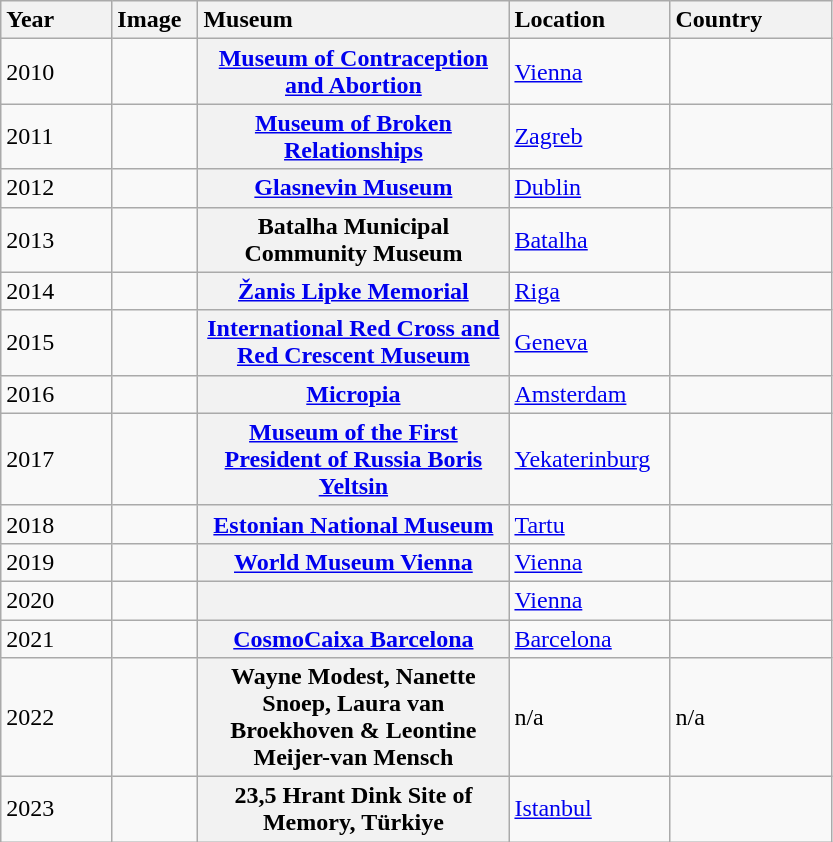<table class="wikitable sortable plainrowheaders" style="font-size">
<tr>
<th style="text-align:left ; width:50pt" ; scope="col" width=>Year</th>
<th style="text-align:left ; width:50px" ; scope="col" width=>Image</th>
<th style="text-align:left ; width:200px" ; scope="col">Museum</th>
<th style="text-align:left ; width:100px" ; scope="col" width=>Location</th>
<th style="text-align:left ; width:100px" ; scope="col" width=>Country</th>
</tr>
<tr>
<td align=left>2010</td>
<td></td>
<th scope="row"><a href='#'>Museum of Contraception and Abortion</a></th>
<td><a href='#'>Vienna</a></td>
<td></td>
</tr>
<tr>
<td align=left>2011</td>
<td></td>
<th scope="row"><a href='#'>Museum of Broken Relationships</a></th>
<td><a href='#'>Zagreb</a></td>
<td></td>
</tr>
<tr>
<td align=left>2012</td>
<td></td>
<th scope="row"><a href='#'>Glasnevin Museum</a></th>
<td><a href='#'>Dublin</a></td>
<td></td>
</tr>
<tr>
<td align=left>2013</td>
<td></td>
<th scope="row">Batalha Municipal Community Museum</th>
<td><a href='#'>Batalha</a></td>
<td></td>
</tr>
<tr>
<td align=left>2014</td>
<td></td>
<th scope="row"><a href='#'>Žanis Lipke Memorial</a></th>
<td><a href='#'>Riga</a></td>
<td></td>
</tr>
<tr>
<td align=left>2015</td>
<td></td>
<th scope="row"><a href='#'>International Red Cross and Red Crescent Museum</a></th>
<td><a href='#'>Geneva</a></td>
<td></td>
</tr>
<tr>
<td align=left>2016</td>
<td></td>
<th scope="row"><a href='#'>Micropia</a></th>
<td><a href='#'>Amsterdam</a></td>
<td></td>
</tr>
<tr>
<td align=left>2017</td>
<td></td>
<th scope="row"><a href='#'>Museum of the First President of Russia Boris Yeltsin</a></th>
<td><a href='#'>Yekaterinburg</a></td>
<td></td>
</tr>
<tr>
<td align=left>2018</td>
<td></td>
<th scope="row"><a href='#'>Estonian National Museum</a></th>
<td><a href='#'>Tartu</a></td>
<td></td>
</tr>
<tr>
<td align=left>2019</td>
<td></td>
<th scope="row"><a href='#'>World Museum Vienna</a></th>
<td><a href='#'>Vienna</a></td>
<td></td>
</tr>
<tr>
<td align=left>2020</td>
<td></td>
<th scope="row"></th>
<td><a href='#'>Vienna</a></td>
<td></td>
</tr>
<tr>
<td align=left>2021</td>
<td></td>
<th scope="row"><a href='#'>CosmoCaixa Barcelona</a></th>
<td><a href='#'>Barcelona</a></td>
<td></td>
</tr>
<tr>
<td align=left>2022</td>
<td></td>
<th scope="row">Wayne Modest, Nanette Snoep, Laura van Broekhoven & Leontine Meijer-van Mensch</th>
<td>n/a</td>
<td>n/a</td>
</tr>
<tr>
<td align=left>2023</td>
<td></td>
<th scope="row">23,5 Hrant Dink Site of Memory, Türkiye</th>
<td><a href='#'>Istanbul</a></td>
<td></td>
</tr>
</table>
